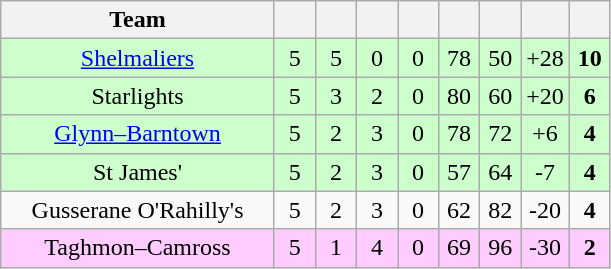<table class="wikitable" style="text-align:center">
<tr>
<th style="width:175px;">Team</th>
<th width="20"></th>
<th width="20"></th>
<th width="20"></th>
<th width="20"></th>
<th width="20"></th>
<th width="20"></th>
<th width="20"></th>
<th width="20"></th>
</tr>
<tr style="background:#cfc;">
<td><a href='#'>Shelmaliers</a></td>
<td>5</td>
<td>5</td>
<td>0</td>
<td>0</td>
<td>78</td>
<td>50</td>
<td>+28</td>
<td><strong>10</strong></td>
</tr>
<tr style="background:#cfc;">
<td>Starlights</td>
<td>5</td>
<td>3</td>
<td>2</td>
<td>0</td>
<td>80</td>
<td>60</td>
<td>+20</td>
<td><strong>6</strong></td>
</tr>
<tr style="background:#cfc;">
<td><a href='#'>Glynn–Barntown</a></td>
<td>5</td>
<td>2</td>
<td>3</td>
<td>0</td>
<td>78</td>
<td>72</td>
<td>+6</td>
<td><strong>4</strong></td>
</tr>
<tr style="background:#cfc;">
<td>St James'</td>
<td>5</td>
<td>2</td>
<td>3</td>
<td>0</td>
<td>57</td>
<td>64</td>
<td>-7</td>
<td><strong>4</strong></td>
</tr>
<tr>
<td>Gusserane O'Rahilly's</td>
<td>5</td>
<td>2</td>
<td>3</td>
<td>0</td>
<td>62</td>
<td>82</td>
<td>-20</td>
<td><strong>4</strong></td>
</tr>
<tr style="background:#fcf;">
<td>Taghmon–Camross</td>
<td>5</td>
<td>1</td>
<td>4</td>
<td>0</td>
<td>69</td>
<td>96</td>
<td>-30</td>
<td><strong>2</strong></td>
</tr>
</table>
